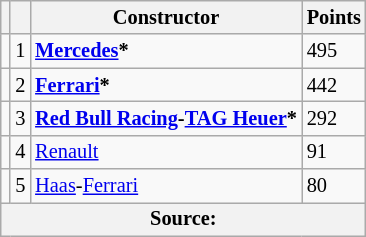<table class="wikitable" style="font-size: 85%;">
<tr>
<th></th>
<th></th>
<th>Constructor</th>
<th>Points</th>
</tr>
<tr>
<td align="left"></td>
<td align="center">1</td>
<td> <strong><a href='#'>Mercedes</a>*</strong></td>
<td>495</td>
</tr>
<tr>
<td align="left"></td>
<td align="center">2</td>
<td> <strong><a href='#'>Ferrari</a>*</strong></td>
<td>442</td>
</tr>
<tr>
<td align="left"></td>
<td align="center">3</td>
<td> <strong><a href='#'>Red Bull Racing</a>-<a href='#'>TAG Heuer</a>*</strong></td>
<td>292</td>
</tr>
<tr>
<td align="left"></td>
<td align="center">4</td>
<td> <a href='#'>Renault</a></td>
<td>91</td>
</tr>
<tr>
<td align="left"></td>
<td align="center">5</td>
<td> <a href='#'>Haas</a>-<a href='#'>Ferrari</a></td>
<td>80</td>
</tr>
<tr>
<th colspan=4>Source:</th>
</tr>
</table>
